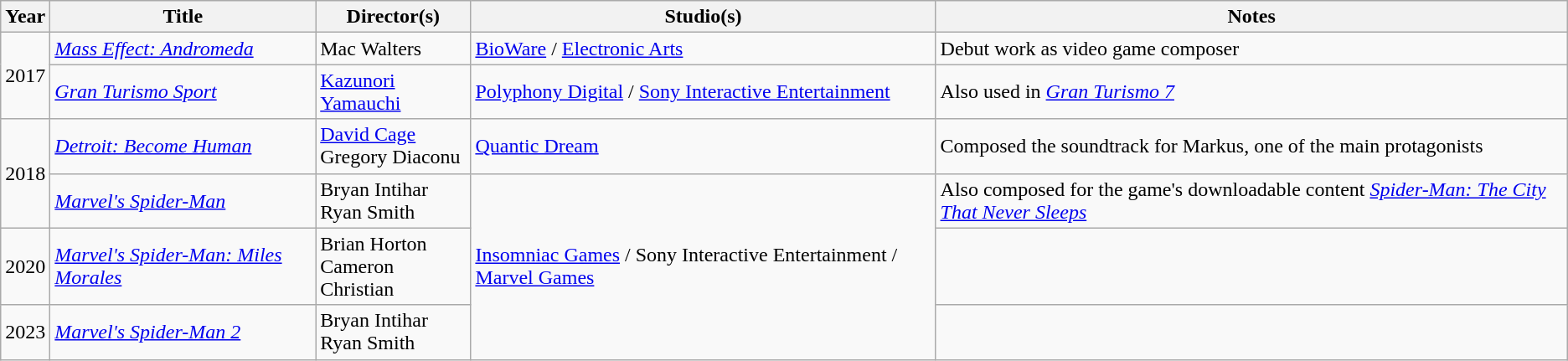<table class="wikitable sortable">
<tr>
<th>Year</th>
<th>Title</th>
<th>Director(s)</th>
<th>Studio(s)</th>
<th>Notes</th>
</tr>
<tr>
<td rowspan="2">2017</td>
<td><em><a href='#'>Mass Effect: Andromeda</a></em></td>
<td>Mac Walters</td>
<td><a href='#'>BioWare</a> / <a href='#'>Electronic Arts</a></td>
<td>Debut work as video game composer</td>
</tr>
<tr>
<td><em><a href='#'>Gran Turismo Sport</a></em></td>
<td><a href='#'>Kazunori Yamauchi</a></td>
<td><a href='#'>Polyphony Digital</a> / <a href='#'>Sony Interactive Entertainment</a></td>
<td>Also used in <em><a href='#'>Gran Turismo 7</a></em></td>
</tr>
<tr>
<td rowspan="2">2018</td>
<td><em><a href='#'>Detroit: Become Human</a></em></td>
<td><a href='#'>David Cage</a><br>Gregory Diaconu</td>
<td><a href='#'>Quantic Dream</a></td>
<td>Composed the soundtrack for Markus, one of the main protagonists</td>
</tr>
<tr>
<td><em><a href='#'>Marvel's Spider-Man</a></em></td>
<td>Bryan Intihar<br>Ryan Smith</td>
<td rowspan="3"><a href='#'>Insomniac Games</a> / Sony Interactive Entertainment /  <a href='#'>Marvel Games</a></td>
<td>Also composed for the game's downloadable content <em><a href='#'>Spider-Man: The City That Never Sleeps</a></em></td>
</tr>
<tr>
<td>2020</td>
<td><em><a href='#'>Marvel's Spider-Man: Miles Morales</a></em></td>
<td>Brian Horton<br>Cameron Christian</td>
<td></td>
</tr>
<tr>
<td>2023</td>
<td><em><a href='#'>Marvel's Spider-Man 2</a></em></td>
<td>Bryan Intihar<br>Ryan Smith</td>
<td></td>
</tr>
</table>
